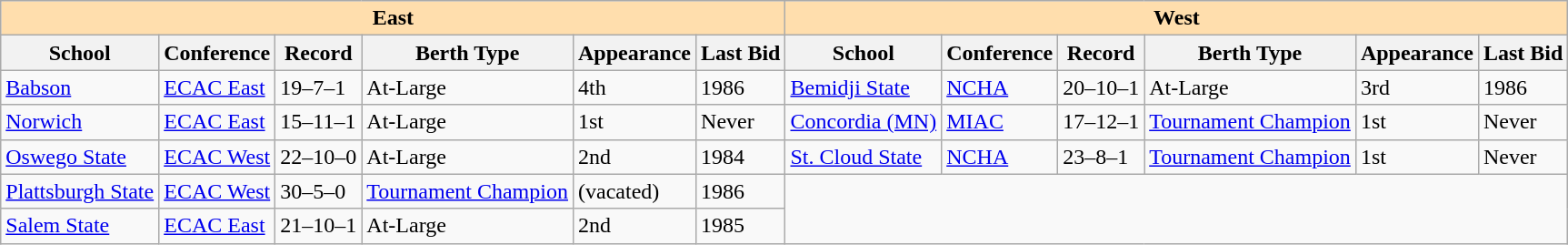<table class="wikitable">
<tr>
<th colspan="6" style="background:#ffdead;">East</th>
<th colspan="6" style="background:#ffdead;">West</th>
</tr>
<tr>
<th>School</th>
<th>Conference</th>
<th>Record</th>
<th>Berth Type</th>
<th>Appearance</th>
<th>Last Bid</th>
<th>School</th>
<th>Conference</th>
<th>Record</th>
<th>Berth Type</th>
<th>Appearance</th>
<th>Last Bid</th>
</tr>
<tr>
<td><a href='#'>Babson</a></td>
<td><a href='#'>ECAC East</a></td>
<td>19–7–1</td>
<td>At-Large</td>
<td>4th</td>
<td>1986</td>
<td><a href='#'>Bemidji State</a></td>
<td><a href='#'>NCHA</a></td>
<td>20–10–1</td>
<td>At-Large</td>
<td>3rd</td>
<td>1986</td>
</tr>
<tr>
<td><a href='#'>Norwich</a></td>
<td><a href='#'>ECAC East</a></td>
<td>15–11–1</td>
<td>At-Large</td>
<td>1st</td>
<td>Never</td>
<td><a href='#'>Concordia (MN)</a></td>
<td><a href='#'>MIAC</a></td>
<td>17–12–1</td>
<td><a href='#'>Tournament Champion</a></td>
<td>1st</td>
<td>Never</td>
</tr>
<tr>
<td><a href='#'>Oswego State</a></td>
<td><a href='#'>ECAC West</a></td>
<td>22–10–0</td>
<td>At-Large</td>
<td>2nd</td>
<td>1984</td>
<td><a href='#'>St. Cloud State</a></td>
<td><a href='#'>NCHA</a></td>
<td>23–8–1</td>
<td><a href='#'>Tournament Champion</a></td>
<td>1st</td>
<td>Never</td>
</tr>
<tr>
<td><a href='#'>Plattsburgh State</a></td>
<td><a href='#'>ECAC West</a></td>
<td>30–5–0</td>
<td><a href='#'>Tournament Champion</a></td>
<td>(vacated)</td>
<td>1986</td>
</tr>
<tr>
<td><a href='#'>Salem State</a></td>
<td><a href='#'>ECAC East</a></td>
<td>21–10–1</td>
<td>At-Large</td>
<td>2nd</td>
<td>1985</td>
</tr>
</table>
